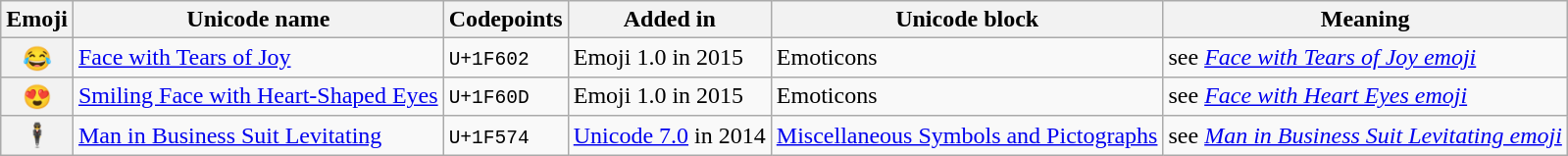<table class="wikitable sortable">
<tr>
<th>Emoji</th>
<th scope="col">Unicode name</th>
<th scope="col">Codepoints</th>
<th scope="col">Added in</th>
<th scope="col">Unicode block</th>
<th scope="col">Meaning</th>
</tr>
<tr>
<th>😂</th>
<td><a href='#'>Face with Tears of Joy</a></td>
<td><code>U+1F602</code></td>
<td>Emoji 1.0 in 2015</td>
<td>Emoticons</td>
<td>see <em><a href='#'>Face with Tears of Joy emoji</a></em></td>
</tr>
<tr>
<th>😍</th>
<td><a href='#'>Smiling Face with Heart-Shaped Eyes</a></td>
<td><code>U+1F60D</code></td>
<td>Emoji 1.0 in 2015</td>
<td>Emoticons</td>
<td>see <em><a href='#'>Face with Heart Eyes emoji</a></em></td>
</tr>
<tr>
<th>🕴️</th>
<td><a href='#'>Man in Business Suit Levitating</a></td>
<td><code>U+1F574</code></td>
<td><a href='#'>Unicode 7.0</a> in 2014</td>
<td><a href='#'>Miscellaneous Symbols and Pictographs</a></td>
<td>see <em><a href='#'>Man in Business Suit Levitating emoji</a></em></td>
</tr>
</table>
